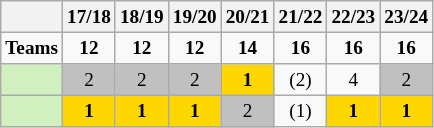<table class="wikitable" style="font-size:80%;">
<tr style="text-align:LEFT;">
<th></th>
<th>17/18</th>
<th>18/19</th>
<th>19/20</th>
<th>20/21</th>
<th>21/22</th>
<th>22/23</th>
<th>23/24</th>
</tr>
<tr align=CENTER>
<td><strong>Teams</strong></td>
<td><strong>12</strong></td>
<td><strong>12</strong></td>
<td><strong>12</strong></td>
<td><strong>14</strong></td>
<td><strong>16</strong></td>
<td><strong>16</strong></td>
<td><strong>16</strong></td>
</tr>
<tr style="text-align:CENTER; vertical-align:BOTTOM;">
<td style="text-align:LEFT; background:#d0f0c0;"></td>
<td style="background:silver;">2</td>
<td style="background:silver;">2</td>
<td style="background:silver;">2</td>
<td bgcolor=gold><strong>1</strong></td>
<td>(2)</td>
<td>4</td>
<td style="background:silver;">2</td>
</tr>
<tr style="text-align:CENTER; vertical-align:BOTTOM;">
<td style="text-align:LEFT; background:#d0f0c0;"></td>
<td bgcolor=gold><strong>1</strong></td>
<td bgcolor=gold><strong>1</strong></td>
<td bgcolor=gold><strong>1</strong></td>
<td style="background:silver;">2</td>
<td>(1)</td>
<td bgcolor=gold><strong>1</strong></td>
<td bgcolor=gold><strong>1</strong></td>
</tr>
</table>
